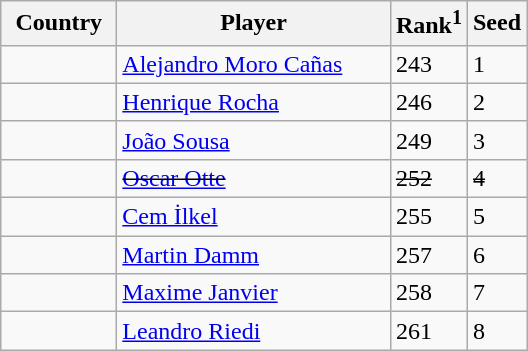<table class="sortable wikitable">
<tr>
<th width="70">Country</th>
<th width="175">Player</th>
<th>Rank<sup>1</sup></th>
<th>Seed</th>
</tr>
<tr>
<td></td>
<td><a href='#'>Alejandro Moro Cañas</a></td>
<td>243</td>
<td>1</td>
</tr>
<tr>
<td></td>
<td><a href='#'>Henrique Rocha</a></td>
<td>246</td>
<td>2</td>
</tr>
<tr>
<td></td>
<td><a href='#'>João Sousa</a></td>
<td>249</td>
<td>3</td>
</tr>
<tr>
<td><s></s></td>
<td><s><a href='#'>Oscar Otte</a></s></td>
<td><s>252</s></td>
<td><s>4</s></td>
</tr>
<tr>
<td></td>
<td><a href='#'>Cem İlkel</a></td>
<td>255</td>
<td>5</td>
</tr>
<tr>
<td></td>
<td><a href='#'>Martin Damm</a></td>
<td>257</td>
<td>6</td>
</tr>
<tr>
<td></td>
<td><a href='#'>Maxime Janvier</a></td>
<td>258</td>
<td>7</td>
</tr>
<tr>
<td></td>
<td><a href='#'>Leandro Riedi</a></td>
<td>261</td>
<td>8</td>
</tr>
</table>
